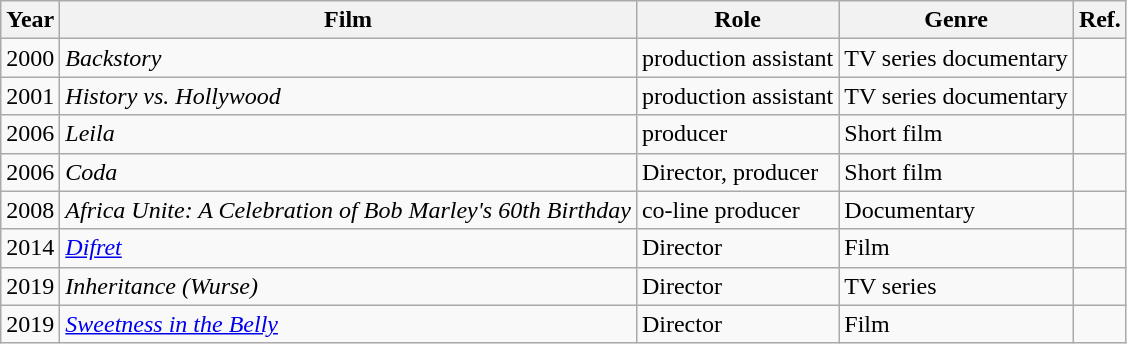<table class="wikitable">
<tr>
<th>Year</th>
<th>Film</th>
<th>Role</th>
<th>Genre</th>
<th>Ref.</th>
</tr>
<tr>
<td>2000</td>
<td><em>Backstory</em></td>
<td>production assistant</td>
<td>TV series documentary</td>
<td></td>
</tr>
<tr>
<td>2001</td>
<td><em>History vs. Hollywood</em></td>
<td>production assistant</td>
<td>TV series documentary</td>
<td></td>
</tr>
<tr>
<td>2006</td>
<td><em>Leila</em></td>
<td>producer</td>
<td>Short film</td>
<td></td>
</tr>
<tr>
<td>2006</td>
<td><em>Coda</em></td>
<td>Director, producer</td>
<td>Short film</td>
<td></td>
</tr>
<tr>
<td>2008</td>
<td><em>Africa Unite: A Celebration of Bob Marley's 60th Birthday</em></td>
<td>co-line producer</td>
<td>Documentary</td>
<td></td>
</tr>
<tr>
<td>2014</td>
<td><em><a href='#'>Difret</a></em></td>
<td>Director</td>
<td>Film</td>
<td></td>
</tr>
<tr>
<td>2019</td>
<td><em>Inheritance (Wurse)</em></td>
<td>Director</td>
<td>TV series</td>
<td></td>
</tr>
<tr>
<td>2019</td>
<td><em><a href='#'>Sweetness in the Belly</a></em></td>
<td>Director</td>
<td>Film</td>
<td></td>
</tr>
</table>
